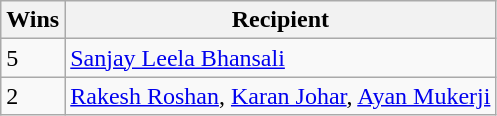<table class="wikitable">
<tr>
<th>Wins</th>
<th>Recipient</th>
</tr>
<tr>
<td>5</td>
<td><a href='#'>Sanjay Leela Bhansali</a></td>
</tr>
<tr>
<td>2</td>
<td><a href='#'>Rakesh Roshan</a>, <a href='#'>Karan Johar</a>, <a href='#'>Ayan Mukerji</a></td>
</tr>
</table>
